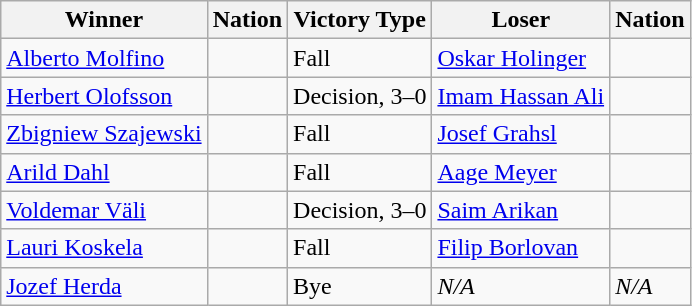<table class="wikitable sortable" style="text-align:left;">
<tr>
<th>Winner</th>
<th>Nation</th>
<th>Victory Type</th>
<th>Loser</th>
<th>Nation</th>
</tr>
<tr>
<td><a href='#'>Alberto Molfino</a></td>
<td></td>
<td>Fall</td>
<td><a href='#'>Oskar Holinger</a></td>
<td></td>
</tr>
<tr>
<td><a href='#'>Herbert Olofsson</a></td>
<td></td>
<td>Decision, 3–0</td>
<td><a href='#'>Imam Hassan Ali</a></td>
<td></td>
</tr>
<tr>
<td><a href='#'>Zbigniew Szajewski</a></td>
<td></td>
<td>Fall</td>
<td><a href='#'>Josef Grahsl</a></td>
<td></td>
</tr>
<tr>
<td><a href='#'>Arild Dahl</a></td>
<td></td>
<td>Fall</td>
<td><a href='#'>Aage Meyer</a></td>
<td></td>
</tr>
<tr>
<td><a href='#'>Voldemar Väli</a></td>
<td></td>
<td>Decision, 3–0</td>
<td><a href='#'>Saim Arikan</a></td>
<td></td>
</tr>
<tr>
<td><a href='#'>Lauri Koskela</a></td>
<td></td>
<td>Fall</td>
<td><a href='#'>Filip Borlovan</a></td>
<td></td>
</tr>
<tr>
<td><a href='#'>Jozef Herda</a></td>
<td></td>
<td>Bye</td>
<td><em>N/A</em></td>
<td><em>N/A</em></td>
</tr>
</table>
